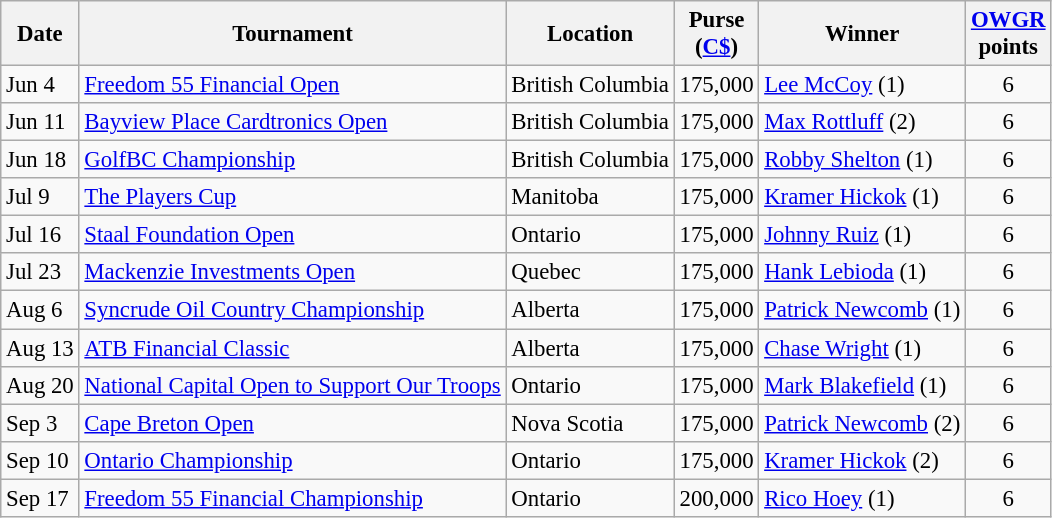<table class="wikitable" style="font-size:95%">
<tr>
<th>Date</th>
<th>Tournament</th>
<th>Location</th>
<th>Purse<br>(<a href='#'>C$</a>)</th>
<th>Winner</th>
<th><a href='#'>OWGR</a><br>points</th>
</tr>
<tr>
<td>Jun 4</td>
<td><a href='#'>Freedom 55 Financial Open</a></td>
<td>British Columbia</td>
<td align=right>175,000</td>
<td> <a href='#'>Lee McCoy</a> (1)</td>
<td align=center>6</td>
</tr>
<tr>
<td>Jun 11</td>
<td><a href='#'>Bayview Place Cardtronics Open</a></td>
<td>British Columbia</td>
<td align=right>175,000</td>
<td> <a href='#'>Max Rottluff</a> (2)</td>
<td align=center>6</td>
</tr>
<tr>
<td>Jun 18</td>
<td><a href='#'>GolfBC Championship</a></td>
<td>British Columbia</td>
<td align=right>175,000</td>
<td> <a href='#'>Robby Shelton</a> (1)</td>
<td align=center>6</td>
</tr>
<tr>
<td>Jul 9</td>
<td><a href='#'>The Players Cup</a></td>
<td>Manitoba</td>
<td align=right>175,000</td>
<td> <a href='#'>Kramer Hickok</a> (1)</td>
<td align=center>6</td>
</tr>
<tr>
<td>Jul 16</td>
<td><a href='#'>Staal Foundation Open</a></td>
<td>Ontario</td>
<td align=right>175,000</td>
<td> <a href='#'>Johnny Ruiz</a> (1)</td>
<td align=center>6</td>
</tr>
<tr>
<td>Jul 23</td>
<td><a href='#'>Mackenzie Investments Open</a></td>
<td>Quebec</td>
<td align=right>175,000</td>
<td> <a href='#'>Hank Lebioda</a> (1)</td>
<td align=center>6</td>
</tr>
<tr>
<td>Aug 6</td>
<td><a href='#'>Syncrude Oil Country Championship</a></td>
<td>Alberta</td>
<td align=right>175,000</td>
<td> <a href='#'>Patrick Newcomb</a> (1)</td>
<td align=center>6</td>
</tr>
<tr>
<td>Aug 13</td>
<td><a href='#'>ATB Financial Classic</a></td>
<td>Alberta</td>
<td align=right>175,000</td>
<td> <a href='#'>Chase Wright</a> (1)</td>
<td align=center>6</td>
</tr>
<tr>
<td>Aug 20</td>
<td><a href='#'>National Capital Open to Support Our Troops</a></td>
<td>Ontario</td>
<td align=right>175,000</td>
<td> <a href='#'>Mark Blakefield</a> (1)</td>
<td align=center>6</td>
</tr>
<tr>
<td>Sep 3</td>
<td><a href='#'>Cape Breton Open</a></td>
<td>Nova Scotia</td>
<td align=right>175,000</td>
<td> <a href='#'>Patrick Newcomb</a> (2)</td>
<td align=center>6</td>
</tr>
<tr>
<td>Sep 10</td>
<td><a href='#'>Ontario Championship</a></td>
<td>Ontario</td>
<td align=right>175,000</td>
<td> <a href='#'>Kramer Hickok</a> (2)</td>
<td align=center>6</td>
</tr>
<tr>
<td>Sep 17</td>
<td><a href='#'>Freedom 55 Financial Championship</a></td>
<td>Ontario</td>
<td align=right>200,000</td>
<td> <a href='#'>Rico Hoey</a> (1)</td>
<td align=center>6</td>
</tr>
</table>
